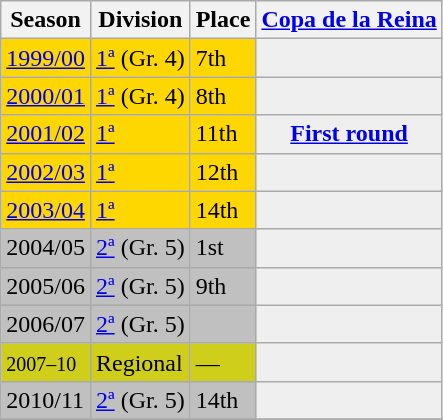<table class="wikitable">
<tr style="background:#f0f6fa;">
<th>Season</th>
<th>Division</th>
<th>Place</th>
<th><a href='#'>Copa de la Reina</a></th>
</tr>
<tr>
<td style="background:gold;"><a href='#'>1999/00</a></td>
<td style="background:gold;"><a href='#'>1ª</a> (Gr. 4)</td>
<td style="background:gold;">7th</td>
<th style="background:#efefef;"></th>
</tr>
<tr>
<td style="background:gold;"><a href='#'>2000/01</a></td>
<td style="background:gold;"><a href='#'>1ª</a> (Gr. 4)</td>
<td style="background:gold;">8th</td>
<th style="background:#efefef;"></th>
</tr>
<tr>
<td style="background:gold;"><a href='#'>2001/02</a></td>
<td style="background:gold;"><a href='#'>1ª</a></td>
<td style="background:gold;">11th</td>
<th style="background:#efefef;"><a href='#'>First round</a></th>
</tr>
<tr>
<td style="background:gold;"><a href='#'>2002/03</a></td>
<td style="background:gold;"><a href='#'>1ª</a></td>
<td style="background:gold;">12th</td>
<th style="background:#efefef;"></th>
</tr>
<tr>
<td style="background:gold;"><a href='#'>2003/04</a></td>
<td style="background:gold;"><a href='#'>1ª</a></td>
<td style="background:gold;">14th</td>
<th style="background:#efefef;"></th>
</tr>
<tr>
<td style="background:silver;">2004/05</td>
<td style="background:silver;"><a href='#'>2ª</a> (Gr. 5)</td>
<td style="background:silver;">1st</td>
<th style="background:#efefef;"></th>
</tr>
<tr>
<td style="background:silver;">2005/06</td>
<td style="background:silver;"><a href='#'>2ª</a> (Gr. 5)</td>
<td style="background:silver;">9th</td>
<th style="background:#efefef;"></th>
</tr>
<tr>
<td style="background:silver;">2006/07</td>
<td style="background:silver;"><a href='#'>2ª</a> (Gr. 5)</td>
<td style="background:silver;"></td>
<th style="background:#efefef;"></th>
</tr>
<tr>
<td style="background:#CECE1B;"><small>2007–10</small></td>
<td style="background:#CECE1B;">Regional</td>
<td style="background:#CECE1B;">—</td>
<td style="background:#efefef;"></td>
</tr>
<tr>
<td style="background:silver;">2010/11</td>
<td style="background:silver;"><a href='#'>2ª</a> (Gr. 5)</td>
<td style="background:silver;">14th</td>
<th style="background:#efefef;"></th>
</tr>
<tr>
</tr>
</table>
